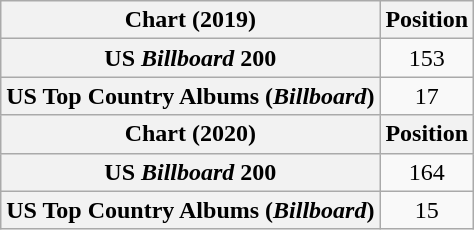<table class="wikitable plainrowheaders" style="text-align:center">
<tr>
<th scope="col">Chart (2019)</th>
<th scope="col">Position</th>
</tr>
<tr>
<th scope="row">US <em>Billboard</em> 200</th>
<td>153</td>
</tr>
<tr>
<th scope="row">US Top Country Albums (<em>Billboard</em>)</th>
<td>17</td>
</tr>
<tr>
<th scope="col">Chart (2020)</th>
<th scope="col">Position</th>
</tr>
<tr>
<th scope="row">US <em>Billboard</em> 200</th>
<td>164</td>
</tr>
<tr>
<th scope="row">US Top Country Albums (<em>Billboard</em>)</th>
<td>15</td>
</tr>
</table>
